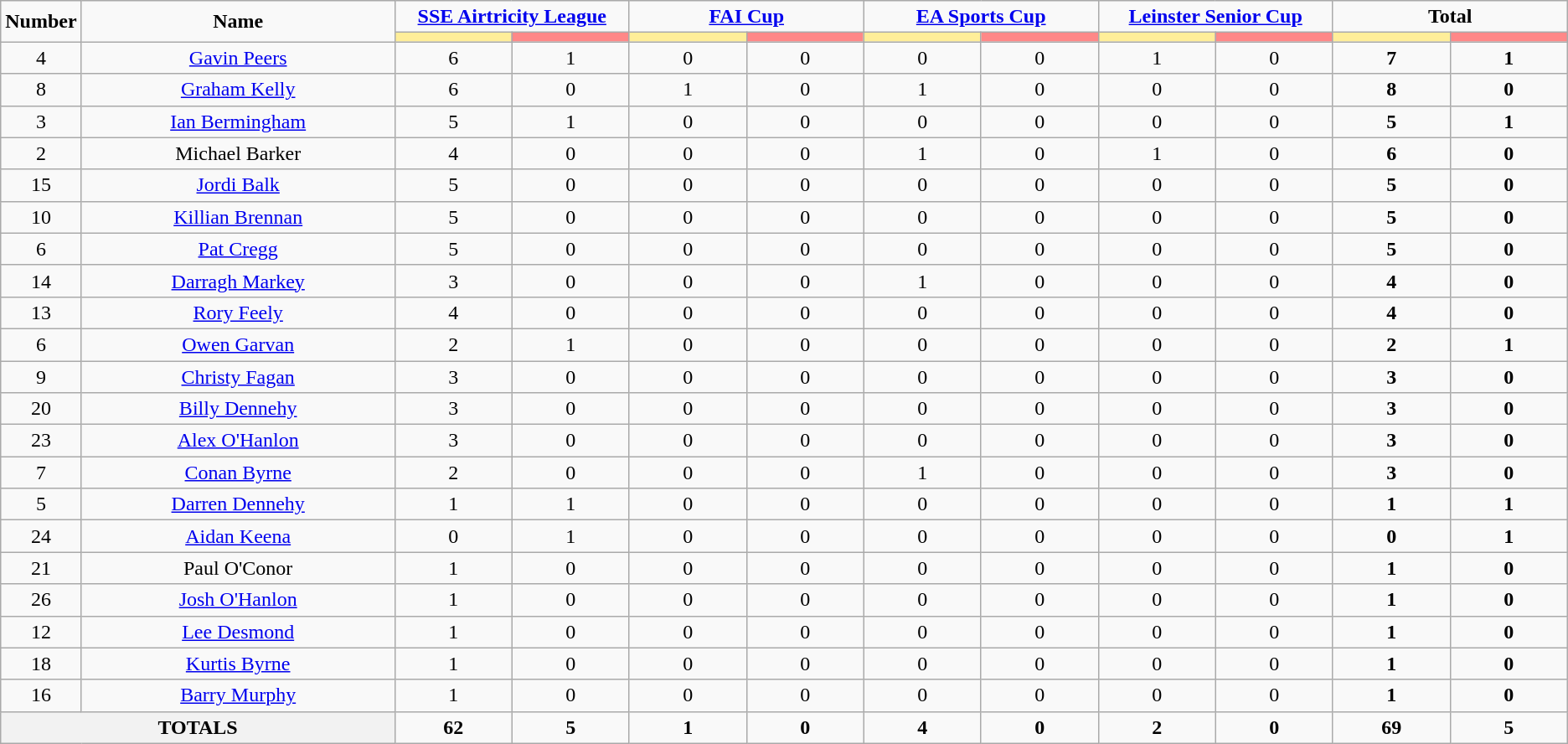<table class="wikitable" style="text-align:center;">
<tr style="text-align:center;">
<td rowspan="2"  style="width:5%; "><strong>Number</strong></td>
<td rowspan="2"  style="width:20%; "><strong>Name</strong></td>
<td colspan="2"><strong><a href='#'>SSE Airtricity League</a></strong></td>
<td colspan="2"><strong><a href='#'>FAI Cup</a></strong></td>
<td colspan="2"><strong><a href='#'>EA Sports Cup</a></strong></td>
<td colspan="2"><strong><a href='#'>Leinster Senior Cup</a></strong></td>
<td colspan="2"><strong>Total</strong></td>
</tr>
<tr>
<th style="width:60px; background:#fe9;"></th>
<th style="width:60px; background:#ff8888;"></th>
<th style="width:60px; background:#fe9;"></th>
<th style="width:60px; background:#ff8888;"></th>
<th style="width:60px; background:#fe9;"></th>
<th style="width:60px; background:#ff8888;"></th>
<th style="width:60px; background:#fe9;"></th>
<th style="width:60px; background:#ff8888;"></th>
<th style="width:60px; background:#fe9;"></th>
<th style="width:60px; background:#ff8888;"></th>
</tr>
<tr>
<td>4</td>
<td><a href='#'>Gavin Peers</a></td>
<td>6</td>
<td>1</td>
<td>0</td>
<td>0</td>
<td>0</td>
<td>0</td>
<td>1</td>
<td>0</td>
<td><strong>7</strong></td>
<td><strong>1</strong></td>
</tr>
<tr>
<td>8</td>
<td><a href='#'>Graham Kelly</a></td>
<td>6</td>
<td>0</td>
<td>1</td>
<td>0</td>
<td>1</td>
<td>0</td>
<td>0</td>
<td>0</td>
<td><strong>8</strong></td>
<td><strong>0</strong></td>
</tr>
<tr>
<td>3</td>
<td><a href='#'>Ian Bermingham</a></td>
<td>5</td>
<td>1</td>
<td>0</td>
<td>0</td>
<td>0</td>
<td>0</td>
<td>0</td>
<td>0</td>
<td><strong>5</strong></td>
<td><strong>1</strong></td>
</tr>
<tr>
<td>2</td>
<td>Michael Barker</td>
<td>4</td>
<td>0</td>
<td>0</td>
<td>0</td>
<td>1</td>
<td>0</td>
<td>1</td>
<td>0</td>
<td><strong>6</strong></td>
<td><strong>0</strong></td>
</tr>
<tr>
<td>15</td>
<td><a href='#'>Jordi Balk</a></td>
<td>5</td>
<td>0</td>
<td>0</td>
<td>0</td>
<td>0</td>
<td>0</td>
<td>0</td>
<td>0</td>
<td><strong>5</strong></td>
<td><strong>0</strong></td>
</tr>
<tr>
<td>10</td>
<td><a href='#'>Killian Brennan</a></td>
<td>5</td>
<td>0</td>
<td>0</td>
<td>0</td>
<td>0</td>
<td>0</td>
<td>0</td>
<td>0</td>
<td><strong>5</strong></td>
<td><strong>0</strong></td>
</tr>
<tr>
<td>6</td>
<td><a href='#'>Pat Cregg</a></td>
<td>5</td>
<td>0</td>
<td>0</td>
<td>0</td>
<td>0</td>
<td>0</td>
<td>0</td>
<td>0</td>
<td><strong>5</strong></td>
<td><strong>0</strong></td>
</tr>
<tr>
<td>14</td>
<td><a href='#'>Darragh Markey</a></td>
<td>3</td>
<td>0</td>
<td>0</td>
<td>0</td>
<td>1</td>
<td>0</td>
<td>0</td>
<td>0</td>
<td><strong>4</strong></td>
<td><strong>0</strong></td>
</tr>
<tr>
<td>13</td>
<td><a href='#'>Rory Feely</a></td>
<td>4</td>
<td>0</td>
<td>0</td>
<td>0</td>
<td>0</td>
<td>0</td>
<td>0</td>
<td>0</td>
<td><strong>4</strong></td>
<td><strong>0</strong></td>
</tr>
<tr>
<td>6</td>
<td><a href='#'>Owen Garvan</a></td>
<td>2</td>
<td>1</td>
<td>0</td>
<td>0</td>
<td>0</td>
<td>0</td>
<td>0</td>
<td>0</td>
<td><strong>2</strong></td>
<td><strong>1</strong></td>
</tr>
<tr>
<td>9</td>
<td><a href='#'>Christy Fagan</a></td>
<td>3</td>
<td>0</td>
<td>0</td>
<td>0</td>
<td>0</td>
<td>0</td>
<td>0</td>
<td>0</td>
<td><strong>3</strong></td>
<td><strong>0</strong></td>
</tr>
<tr>
<td>20</td>
<td><a href='#'>Billy Dennehy</a></td>
<td>3</td>
<td>0</td>
<td>0</td>
<td>0</td>
<td>0</td>
<td>0</td>
<td>0</td>
<td>0</td>
<td><strong>3</strong></td>
<td><strong>0</strong></td>
</tr>
<tr>
<td>23</td>
<td><a href='#'>Alex O'Hanlon</a></td>
<td>3</td>
<td>0</td>
<td>0</td>
<td>0</td>
<td>0</td>
<td>0</td>
<td>0</td>
<td>0</td>
<td><strong>3</strong></td>
<td><strong>0</strong></td>
</tr>
<tr>
<td>7</td>
<td><a href='#'>Conan Byrne</a></td>
<td>2</td>
<td>0</td>
<td>0</td>
<td>0</td>
<td>1</td>
<td>0</td>
<td>0</td>
<td>0</td>
<td><strong>3</strong></td>
<td><strong>0</strong></td>
</tr>
<tr>
<td>5</td>
<td><a href='#'>Darren Dennehy</a></td>
<td>1</td>
<td>1</td>
<td>0</td>
<td>0</td>
<td>0</td>
<td>0</td>
<td>0</td>
<td>0</td>
<td><strong>1</strong></td>
<td><strong>1</strong></td>
</tr>
<tr>
<td>24</td>
<td><a href='#'>Aidan Keena</a></td>
<td>0</td>
<td>1</td>
<td>0</td>
<td>0</td>
<td>0</td>
<td>0</td>
<td>0</td>
<td>0</td>
<td><strong>0</strong></td>
<td><strong>1</strong></td>
</tr>
<tr>
<td>21</td>
<td>Paul O'Conor</td>
<td>1</td>
<td>0</td>
<td>0</td>
<td>0</td>
<td>0</td>
<td>0</td>
<td>0</td>
<td>0</td>
<td><strong>1</strong></td>
<td><strong>0</strong></td>
</tr>
<tr>
<td>26</td>
<td><a href='#'>Josh O'Hanlon</a></td>
<td>1</td>
<td>0</td>
<td>0</td>
<td>0</td>
<td>0</td>
<td>0</td>
<td>0</td>
<td>0</td>
<td><strong>1</strong></td>
<td><strong>0</strong></td>
</tr>
<tr>
<td>12</td>
<td><a href='#'>Lee Desmond</a></td>
<td>1</td>
<td>0</td>
<td>0</td>
<td>0</td>
<td>0</td>
<td>0</td>
<td>0</td>
<td>0</td>
<td><strong>1</strong></td>
<td><strong>0</strong></td>
</tr>
<tr>
<td>18</td>
<td><a href='#'>Kurtis Byrne</a></td>
<td>1</td>
<td>0</td>
<td>0</td>
<td>0</td>
<td>0</td>
<td>0</td>
<td>0</td>
<td>0</td>
<td><strong>1</strong></td>
<td><strong>0</strong></td>
</tr>
<tr>
<td>16</td>
<td><a href='#'>Barry Murphy</a></td>
<td>1</td>
<td>0</td>
<td>0</td>
<td>0</td>
<td>0</td>
<td>0</td>
<td>0</td>
<td>0</td>
<td><strong>1</strong></td>
<td><strong>0</strong></td>
</tr>
<tr>
<th colspan="2">TOTALS</th>
<td><strong>62</strong></td>
<td><strong>5</strong></td>
<td><strong>1</strong></td>
<td><strong>0</strong></td>
<td><strong>4</strong></td>
<td><strong>0</strong></td>
<td><strong>2</strong></td>
<td><strong>0</strong></td>
<td><strong>69</strong></td>
<td><strong>5</strong></td>
</tr>
</table>
